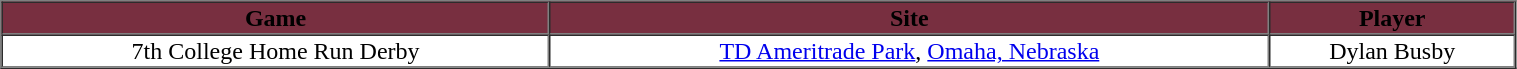<table cellpadding="1" border="1" cellspacing="0" width="80%">
<tr>
<th bgcolor="#782F40"><span>Game</span></th>
<th bgcolor="#782F40"><span>Site</span></th>
<th bgcolor="#782F40"><span>Player</span></th>
</tr>
<tr align="center">
<td>7th College Home Run Derby</td>
<td><a href='#'>TD Ameritrade Park</a>, <a href='#'>Omaha, Nebraska</a></td>
<td>Dylan Busby</td>
</tr>
<tr style="background: #e3e3e3;">
</tr>
<tr>
</tr>
</table>
